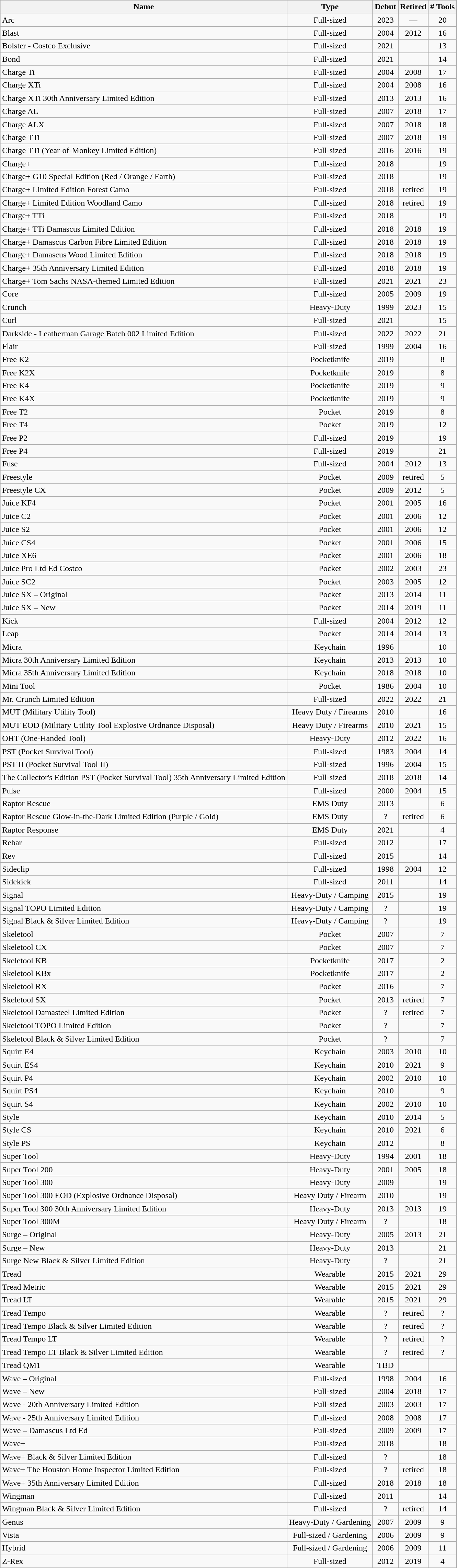<table class="wikitable sortable" style="text-align: center;">
<tr>
<th>Name</th>
<th>Type</th>
<th>Debut</th>
<th>Retired</th>
<th># Tools</th>
</tr>
<tr>
<td style="text-align: left;">Arc</td>
<td>Full-sized</td>
<td>2023</td>
<td>—</td>
<td>20</td>
</tr>
<tr>
<td style="text-align: left;">Blast</td>
<td>Full-sized</td>
<td>2004</td>
<td>2012</td>
<td>16</td>
</tr>
<tr>
<td style="text-align: left;">Bolster - Costco Exclusive</td>
<td>Full-sized</td>
<td>2021</td>
<td></td>
<td>13</td>
</tr>
<tr>
<td style="text-align: left;">Bond</td>
<td>Full-sized</td>
<td>2021</td>
<td></td>
<td>14</td>
</tr>
<tr>
<td style="text-align: left;">Charge Ti</td>
<td>Full-sized</td>
<td>2004</td>
<td>2008</td>
<td>17</td>
</tr>
<tr>
<td style="text-align: left;">Charge XTi</td>
<td>Full-sized</td>
<td>2004</td>
<td>2008</td>
<td>16</td>
</tr>
<tr>
<td style="text-align: left;">Charge XTi 30th Anniversary Limited Edition</td>
<td>Full-sized</td>
<td>2013</td>
<td>2013</td>
<td>16</td>
</tr>
<tr>
<td style="text-align: left;">Charge AL</td>
<td>Full-sized</td>
<td>2007</td>
<td>2018</td>
<td>17</td>
</tr>
<tr>
<td style="text-align: left;">Charge ALX</td>
<td>Full-sized</td>
<td>2007</td>
<td>2018</td>
<td>18</td>
</tr>
<tr>
<td style="text-align: left;">Charge TTi</td>
<td>Full-sized</td>
<td>2007</td>
<td>2018</td>
<td>19</td>
</tr>
<tr>
<td style="text-align: left;">Charge TTi (Year-of-Monkey Limited Edition)</td>
<td>Full-sized</td>
<td>2016</td>
<td>2016</td>
<td>19</td>
</tr>
<tr>
<td style="text-align: left;">Charge+</td>
<td>Full-sized</td>
<td>2018</td>
<td></td>
<td>19</td>
</tr>
<tr>
<td style="text-align: left;">Charge+ G10 Special Edition (Red / Orange / Earth)</td>
<td>Full-sized</td>
<td>2018</td>
<td></td>
<td>19</td>
</tr>
<tr>
<td style="text-align: left;">Charge+ Limited Edition Forest Camo</td>
<td>Full-sized</td>
<td>2018</td>
<td>retired</td>
<td>19</td>
</tr>
<tr>
<td style="text-align: left;">Charge+ Limited Edition Woodland Camo</td>
<td>Full-sized</td>
<td>2018</td>
<td>retired</td>
<td>19</td>
</tr>
<tr>
<td style="text-align: left;">Charge+ TTi</td>
<td>Full-sized</td>
<td>2018</td>
<td></td>
<td>19</td>
</tr>
<tr>
<td style="text-align: left;">Charge+ TTi Damascus Limited Edition</td>
<td>Full-sized</td>
<td>2018</td>
<td>2018</td>
<td>19</td>
</tr>
<tr>
<td style="text-align: left;">Charge+ Damascus Carbon Fibre Limited Edition</td>
<td>Full-sized</td>
<td>2018</td>
<td>2018</td>
<td>19</td>
</tr>
<tr>
<td style="text-align: left;">Charge+ Damascus Wood Limited Edition</td>
<td>Full-sized</td>
<td>2018</td>
<td>2018</td>
<td>19</td>
</tr>
<tr>
<td style="text-align: left;">Charge+ 35th Anniversary Limited Edition</td>
<td>Full-sized</td>
<td>2018</td>
<td>2018</td>
<td>19</td>
</tr>
<tr>
<td style="text-align: left;">Charge+ Tom Sachs NASA-themed Limited Edition</td>
<td>Full-sized</td>
<td>2021</td>
<td>2021</td>
<td>23</td>
</tr>
<tr>
<td style="text-align: left;">Core</td>
<td>Full-sized</td>
<td>2005</td>
<td>2009</td>
<td>19</td>
</tr>
<tr>
<td style="text-align: left;">Crunch</td>
<td>Heavy-Duty</td>
<td>1999</td>
<td>2023</td>
<td>15</td>
</tr>
<tr>
<td style="text-align: left;">Curl</td>
<td>Full-sized</td>
<td>2021</td>
<td></td>
<td>15</td>
</tr>
<tr>
<td style="text-align: left;">Darkside - Leatherman Garage Batch 002 Limited Edition</td>
<td>Full-sized</td>
<td>2022</td>
<td>2022</td>
<td>21</td>
</tr>
<tr>
<td style="text-align: left;">Flair</td>
<td>Full-sized</td>
<td>1999</td>
<td>2004</td>
<td>16</td>
</tr>
<tr>
<td style="text-align: left;">Free K2</td>
<td>Pocketknife</td>
<td>2019</td>
<td></td>
<td>8</td>
</tr>
<tr>
<td style="text-align: left;">Free K2X</td>
<td>Pocketknife</td>
<td>2019</td>
<td></td>
<td>8</td>
</tr>
<tr>
<td style="text-align: left;">Free K4</td>
<td>Pocketknife</td>
<td>2019</td>
<td></td>
<td>9</td>
</tr>
<tr>
<td style="text-align: left;">Free K4X</td>
<td>Pocketknife</td>
<td>2019</td>
<td></td>
<td>9</td>
</tr>
<tr>
<td style="text-align: left;">Free T2</td>
<td>Pocket</td>
<td>2019</td>
<td></td>
<td>8</td>
</tr>
<tr>
<td style="text-align: left;">Free T4</td>
<td>Pocket</td>
<td>2019</td>
<td></td>
<td>12</td>
</tr>
<tr>
<td style="text-align: left;">Free P2</td>
<td>Full-sized</td>
<td>2019</td>
<td></td>
<td>19</td>
</tr>
<tr>
<td style="text-align: left;">Free P4</td>
<td>Full-sized</td>
<td>2019</td>
<td></td>
<td>21</td>
</tr>
<tr>
<td style="text-align: left;">Fuse</td>
<td>Full-sized</td>
<td>2004</td>
<td>2012</td>
<td>13</td>
</tr>
<tr>
<td style="text-align: left;">Freestyle</td>
<td>Pocket</td>
<td>2009</td>
<td>retired</td>
<td>5</td>
</tr>
<tr>
<td style="text-align: left;">Freestyle CX</td>
<td>Pocket</td>
<td>2009</td>
<td>2012</td>
<td>5</td>
</tr>
<tr>
<td style="text-align: left;">Juice KF4</td>
<td>Pocket</td>
<td>2001</td>
<td>2005</td>
<td>16</td>
</tr>
<tr>
<td style="text-align: left;">Juice C2</td>
<td>Pocket</td>
<td>2001</td>
<td>2006</td>
<td>12</td>
</tr>
<tr>
<td style="text-align: left;">Juice S2</td>
<td>Pocket</td>
<td>2001</td>
<td>2006</td>
<td>12</td>
</tr>
<tr>
<td style="text-align: left;">Juice CS4</td>
<td>Pocket</td>
<td>2001</td>
<td>2006</td>
<td>15</td>
</tr>
<tr>
<td style="text-align: left;">Juice XE6</td>
<td>Pocket</td>
<td>2001</td>
<td>2006</td>
<td>18</td>
</tr>
<tr>
<td style="text-align: left;">Juice Pro Ltd Ed Costco</td>
<td>Pocket</td>
<td>2002</td>
<td>2003</td>
<td>23</td>
</tr>
<tr>
<td style="text-align: left;">Juice SC2</td>
<td>Pocket</td>
<td>2003</td>
<td>2005</td>
<td>12</td>
</tr>
<tr>
<td style="text-align: left;">Juice SX – Original</td>
<td>Pocket</td>
<td>2013</td>
<td>2014</td>
<td>11</td>
</tr>
<tr>
<td style="text-align: left;">Juice SX – New</td>
<td>Pocket</td>
<td>2014</td>
<td>2019</td>
<td>11</td>
</tr>
<tr>
<td style="text-align: left;">Kick</td>
<td>Full-sized</td>
<td>2004</td>
<td>2012</td>
<td>12</td>
</tr>
<tr>
<td style="text-align: left;">Leap</td>
<td>Pocket</td>
<td>2014</td>
<td>2014</td>
<td>13</td>
</tr>
<tr>
<td style="text-align: left;">Micra</td>
<td>Keychain</td>
<td>1996</td>
<td></td>
<td>10</td>
</tr>
<tr>
<td style="text-align: left;">Micra 30th Anniversary Limited Edition</td>
<td>Keychain</td>
<td>2013</td>
<td>2013</td>
<td>10</td>
</tr>
<tr>
<td style="text-align: left;">Micra 35th Anniversary Limited Edition</td>
<td>Keychain</td>
<td>2018</td>
<td>2018</td>
<td>10</td>
</tr>
<tr>
<td style="text-align: left;">Mini Tool</td>
<td>Pocket</td>
<td>1986</td>
<td>2004</td>
<td>10</td>
</tr>
<tr>
<td style="text-align: left;">Mr. Crunch Limited Edition</td>
<td>Full-sized</td>
<td>2022</td>
<td>2022</td>
<td>21</td>
</tr>
<tr>
<td style="text-align: left;">MUT (Military Utility Tool)</td>
<td>Heavy Duty / Firearms</td>
<td>2010</td>
<td></td>
<td>16</td>
</tr>
<tr>
<td style="text-align: left;">MUT EOD (Military Utility Tool Explosive Ordnance Disposal)</td>
<td>Heavy Duty / Firearms</td>
<td>2010</td>
<td>2021</td>
<td>15</td>
</tr>
<tr>
<td style="text-align: left;">OHT (One-Handed Tool)</td>
<td>Heavy-Duty</td>
<td>2012</td>
<td>2022</td>
<td>16</td>
</tr>
<tr>
<td style="text-align: left;">PST (Pocket Survival Tool)</td>
<td>Full-sized</td>
<td>1983</td>
<td>2004</td>
<td>14</td>
</tr>
<tr>
<td style="text-align: left;">PST II (Pocket Survival Tool II)</td>
<td>Full-sized</td>
<td>1996</td>
<td>2004</td>
<td>15</td>
</tr>
<tr>
<td style="text-align: left;">The Collector's Edition PST (Pocket Survival Tool) 35th Anniversary Limited Edition</td>
<td>Full-sized</td>
<td>2018</td>
<td>2018</td>
<td>14</td>
</tr>
<tr>
<td style="text-align: left;">Pulse</td>
<td>Full-sized</td>
<td>2000</td>
<td>2004</td>
<td>15</td>
</tr>
<tr>
<td style="text-align: left;">Raptor Rescue</td>
<td>EMS Duty</td>
<td>2013</td>
<td></td>
<td>6</td>
</tr>
<tr>
<td style="text-align: left;">Raptor Rescue Glow-in-the-Dark Limited Edition (Purple / Gold)</td>
<td>EMS Duty</td>
<td>?</td>
<td>retired</td>
<td>6</td>
</tr>
<tr>
<td style="text-align: left;">Raptor Response</td>
<td>EMS Duty</td>
<td>2021</td>
<td></td>
<td>4</td>
</tr>
<tr>
<td style="text-align: left;">Rebar</td>
<td>Full-sized</td>
<td>2012</td>
<td></td>
<td>17</td>
</tr>
<tr>
<td style="text-align: left;">Rev</td>
<td>Full-sized</td>
<td>2015</td>
<td></td>
<td>14</td>
</tr>
<tr>
<td style="text-align: left;">Sideclip</td>
<td>Full-sized</td>
<td>1998</td>
<td>2004</td>
<td>12</td>
</tr>
<tr>
<td style="text-align: left;">Sidekick</td>
<td>Full-sized</td>
<td>2011</td>
<td></td>
<td>14</td>
</tr>
<tr>
<td style="text-align: left;">Signal</td>
<td>Heavy-Duty / Camping</td>
<td>2015</td>
<td></td>
<td>19</td>
</tr>
<tr>
<td style="text-align: left;">Signal TOPO Limited Edition</td>
<td>Heavy-Duty / Camping</td>
<td>?</td>
<td></td>
<td>19</td>
</tr>
<tr>
<td style="text-align: left;">Signal Black & Silver Limited Edition</td>
<td>Heavy-Duty / Camping</td>
<td>?</td>
<td></td>
<td>19</td>
</tr>
<tr>
<td style="text-align: left;">Skeletool</td>
<td>Pocket</td>
<td>2007</td>
<td></td>
<td>7</td>
</tr>
<tr>
<td style="text-align: left;">Skeletool CX</td>
<td>Pocket</td>
<td>2007</td>
<td></td>
<td>7</td>
</tr>
<tr>
<td style="text-align: left;">Skeletool KB</td>
<td>Pocketknife</td>
<td>2017</td>
<td></td>
<td>2</td>
</tr>
<tr>
<td style="text-align: left;">Skeletool KBx</td>
<td>Pocketknife</td>
<td>2017</td>
<td></td>
<td>2</td>
</tr>
<tr>
<td style="text-align: left;">Skeletool RX</td>
<td>Pocket</td>
<td>2016</td>
<td></td>
<td>7</td>
</tr>
<tr>
<td style="text-align: left;">Skeletool SX</td>
<td>Pocket</td>
<td>2013</td>
<td>retired</td>
<td>7</td>
</tr>
<tr>
<td style="text-align: left;">Skeletool Damasteel Limited Edition</td>
<td>Pocket</td>
<td>?</td>
<td>retired</td>
<td>7</td>
</tr>
<tr>
<td style="text-align: left;">Skeletool TOPO Limited Edition</td>
<td>Pocket</td>
<td>?</td>
<td></td>
<td>7</td>
</tr>
<tr>
<td style="text-align: left;">Skeletool Black & Silver Limited Edition</td>
<td>Pocket</td>
<td>?</td>
<td></td>
<td>7</td>
</tr>
<tr>
<td style="text-align: left;">Squirt E4</td>
<td>Keychain</td>
<td>2003</td>
<td>2010</td>
<td>10</td>
</tr>
<tr>
<td style="text-align: left;">Squirt ES4</td>
<td>Keychain</td>
<td>2010</td>
<td>2021</td>
<td>9</td>
</tr>
<tr>
<td style="text-align: left;">Squirt P4</td>
<td>Keychain</td>
<td>2002</td>
<td>2010</td>
<td>10</td>
</tr>
<tr>
<td style="text-align: left;">Squirt PS4</td>
<td>Keychain</td>
<td>2010</td>
<td></td>
<td>9</td>
</tr>
<tr>
<td style="text-align: left;">Squirt S4</td>
<td>Keychain</td>
<td>2002</td>
<td>2010</td>
<td>10</td>
</tr>
<tr>
<td style="text-align: left;">Style</td>
<td>Keychain</td>
<td>2010</td>
<td>2014</td>
<td>5</td>
</tr>
<tr>
<td style="text-align: left;">Style CS</td>
<td>Keychain</td>
<td>2010</td>
<td>2021</td>
<td>6</td>
</tr>
<tr>
<td style="text-align: left;">Style PS</td>
<td>Keychain</td>
<td>2012</td>
<td></td>
<td>8</td>
</tr>
<tr>
<td style="text-align: left;">Super Tool</td>
<td>Heavy-Duty</td>
<td>1994</td>
<td>2001</td>
<td>18</td>
</tr>
<tr>
<td style="text-align: left;">Super Tool 200</td>
<td>Heavy-Duty</td>
<td>2001</td>
<td>2005</td>
<td>18</td>
</tr>
<tr>
<td style="text-align: left;">Super Tool 300</td>
<td>Heavy-Duty</td>
<td>2009</td>
<td></td>
<td>19</td>
</tr>
<tr>
<td style="text-align: left;">Super Tool 300 EOD (Explosive Ordnance Disposal)</td>
<td>Heavy Duty / Firearm</td>
<td>2010</td>
<td></td>
<td>19</td>
</tr>
<tr>
<td style="text-align: left;">Super Tool 300 30th Anniversary Limited Edition</td>
<td>Heavy-Duty</td>
<td>2013</td>
<td>2013</td>
<td>19</td>
</tr>
<tr>
<td style="text-align: left;">Super Tool 300M</td>
<td>Heavy Duty / Firearm</td>
<td>?</td>
<td></td>
<td>18</td>
</tr>
<tr>
<td style="text-align: left;">Surge – Original</td>
<td>Heavy-Duty</td>
<td>2005</td>
<td>2013</td>
<td>21</td>
</tr>
<tr>
<td style="text-align: left;">Surge – New</td>
<td>Heavy-Duty</td>
<td>2013</td>
<td></td>
<td>21</td>
</tr>
<tr>
<td style="text-align: left;">Surge New Black & Silver Limited Edition</td>
<td>Heavy-Duty</td>
<td>?</td>
<td></td>
<td>21</td>
</tr>
<tr>
<td style="text-align: left;">Tread</td>
<td>Wearable</td>
<td>2015</td>
<td>2021</td>
<td>29</td>
</tr>
<tr>
<td style="text-align: left;">Tread Metric</td>
<td>Wearable</td>
<td>2015</td>
<td>2021</td>
<td>29</td>
</tr>
<tr>
<td style="text-align: left;">Tread LT</td>
<td>Wearable</td>
<td>2015</td>
<td>2021</td>
<td>29</td>
</tr>
<tr>
<td style="text-align: left;">Tread Tempo</td>
<td>Wearable</td>
<td>?</td>
<td>retired</td>
<td>?</td>
</tr>
<tr>
<td style="text-align: left;">Tread Tempo Black & Silver Limited Edition</td>
<td>Wearable</td>
<td>?</td>
<td>retired</td>
<td>?</td>
</tr>
<tr>
<td style="text-align: left;">Tread Tempo LT</td>
<td>Wearable</td>
<td>?</td>
<td>retired</td>
<td>?</td>
</tr>
<tr>
<td style="text-align: left;">Tread Tempo LT Black & Silver Limited Edition</td>
<td>Wearable</td>
<td>?</td>
<td>retired</td>
<td>?</td>
</tr>
<tr>
<td style="text-align: left;">Tread QM1</td>
<td>Wearable</td>
<td>TBD</td>
<td></td>
<td></td>
</tr>
<tr>
<td style="text-align: left;">Wave – Original</td>
<td>Full-sized</td>
<td>1998</td>
<td>2004</td>
<td>16</td>
</tr>
<tr>
<td style="text-align: left;">Wave – New</td>
<td>Full-sized</td>
<td>2004</td>
<td>2018</td>
<td>17</td>
</tr>
<tr>
<td style="text-align: left;">Wave - 20th Anniversary Limited Edition</td>
<td>Full-sized</td>
<td>2003</td>
<td>2003</td>
<td>17</td>
</tr>
<tr>
<td style="text-align: left;">Wave - 25th Anniversary Limited Edition</td>
<td>Full-sized</td>
<td>2008</td>
<td>2008</td>
<td>17</td>
</tr>
<tr>
<td style="text-align: left;">Wave – Damascus Ltd Ed</td>
<td>Full-sized</td>
<td>2009</td>
<td>2009</td>
<td>17</td>
</tr>
<tr>
<td style="text-align: left;">Wave+</td>
<td>Full-sized</td>
<td>2018</td>
<td></td>
<td>18</td>
</tr>
<tr>
<td style="text-align: left;">Wave+ Black & Silver Limited Edition</td>
<td>Full-sized</td>
<td>?</td>
<td></td>
<td>18</td>
</tr>
<tr>
<td style="text-align: left;">Wave+ The Houston Home Inspector Limited Edition</td>
<td>Full-sized</td>
<td>?</td>
<td>retired</td>
<td>18</td>
</tr>
<tr>
<td style="text-align: left;">Wave+ 35th Anniversary Limited Edition</td>
<td>Full-sized</td>
<td>2018</td>
<td>2018</td>
<td>18</td>
</tr>
<tr>
<td style="text-align: left;">Wingman</td>
<td>Full-sized</td>
<td>2011</td>
<td></td>
<td>14</td>
</tr>
<tr>
<td style="text-align: left;">Wingman Black & Silver Limited Edition</td>
<td>Full-sized</td>
<td>?</td>
<td>retired</td>
<td>14</td>
</tr>
<tr>
<td style="text-align: left;">Genus</td>
<td>Heavy-Duty / Gardening</td>
<td>2007</td>
<td>2009</td>
<td>9</td>
</tr>
<tr>
<td style="text-align: left;">Vista</td>
<td>Full-sized / Gardening</td>
<td>2006</td>
<td>2009</td>
<td>9</td>
</tr>
<tr>
<td style="text-align: left;">Hybrid</td>
<td>Full-sized / Gardening</td>
<td>2006</td>
<td>2009</td>
<td>11</td>
</tr>
<tr>
<td style="text-align: left;">Z-Rex</td>
<td>Full-sized</td>
<td>2012</td>
<td>2019</td>
<td>4</td>
</tr>
</table>
